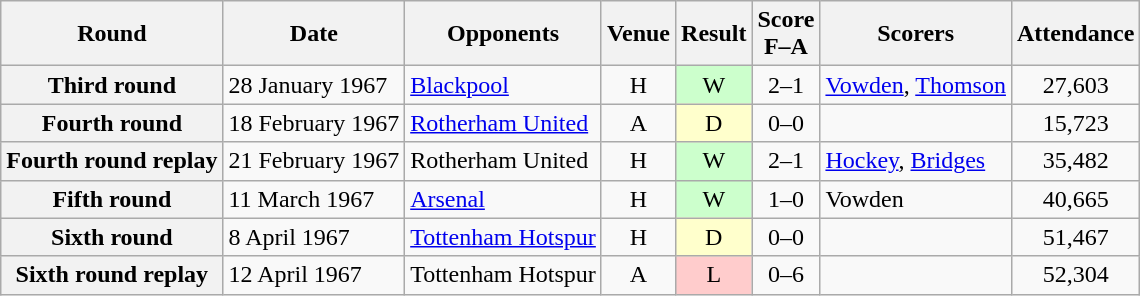<table class="wikitable plainrowheaders" style="text-align:center">
<tr>
<th scope="col">Round</th>
<th scope="col">Date</th>
<th scope="col">Opponents</th>
<th scope="col">Venue</th>
<th scope="col">Result</th>
<th scope="col">Score<br>F–A</th>
<th scope="col">Scorers</th>
<th scope="col">Attendance</th>
</tr>
<tr>
<th scope="row">Third round</th>
<td align="left">28 January 1967</td>
<td align="left"><a href='#'>Blackpool</a></td>
<td>H</td>
<td style=background:#cfc>W</td>
<td>2–1</td>
<td align="left"><a href='#'>Vowden</a>, <a href='#'>Thomson</a></td>
<td>27,603</td>
</tr>
<tr>
<th scope="row">Fourth round</th>
<td align="left">18 February 1967</td>
<td align="left"><a href='#'>Rotherham United</a></td>
<td>A</td>
<td style=background:#ffc>D</td>
<td>0–0</td>
<td></td>
<td>15,723</td>
</tr>
<tr>
<th scope="row">Fourth round replay</th>
<td align="left">21 February 1967</td>
<td align="left">Rotherham United</td>
<td>H</td>
<td style=background:#cfc>W</td>
<td>2–1</td>
<td align="left"><a href='#'>Hockey</a>, <a href='#'>Bridges</a></td>
<td>35,482</td>
</tr>
<tr>
<th scope="row">Fifth round</th>
<td align="left">11 March 1967</td>
<td align="left"><a href='#'>Arsenal</a></td>
<td>H</td>
<td style=background:#cfc>W</td>
<td>1–0</td>
<td align="left">Vowden</td>
<td>40,665</td>
</tr>
<tr>
<th scope="row">Sixth round</th>
<td align="left">8 April 1967</td>
<td align="left"><a href='#'>Tottenham Hotspur</a></td>
<td>H</td>
<td style=background:#ffc>D</td>
<td>0–0</td>
<td></td>
<td>51,467</td>
</tr>
<tr>
<th scope="row">Sixth round replay</th>
<td align="left">12 April 1967</td>
<td align="left">Tottenham Hotspur</td>
<td>A</td>
<td style=background:#fcc>L</td>
<td>0–6</td>
<td></td>
<td>52,304</td>
</tr>
</table>
